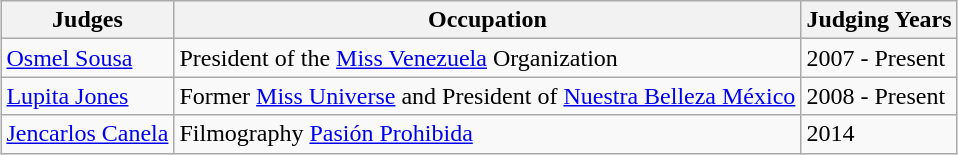<table class="wikitable sortable" style="margin:auto;" font-size:95%;">
<tr>
<th>Judges</th>
<th>Occupation</th>
<th>Judging Years</th>
</tr>
<tr>
<td><a href='#'>Osmel Sousa</a></td>
<td>President of the <a href='#'>Miss Venezuela</a> Organization</td>
<td>2007 - Present</td>
</tr>
<tr>
<td><a href='#'>Lupita Jones</a></td>
<td>Former <a href='#'>Miss Universe</a> and President of <a href='#'>Nuestra Belleza México</a></td>
<td>2008 - Present</td>
</tr>
<tr>
<td><a href='#'>Jencarlos Canela</a></td>
<td>Filmography <a href='#'>Pasión Prohibida</a></td>
<td>2014</td>
</tr>
</table>
